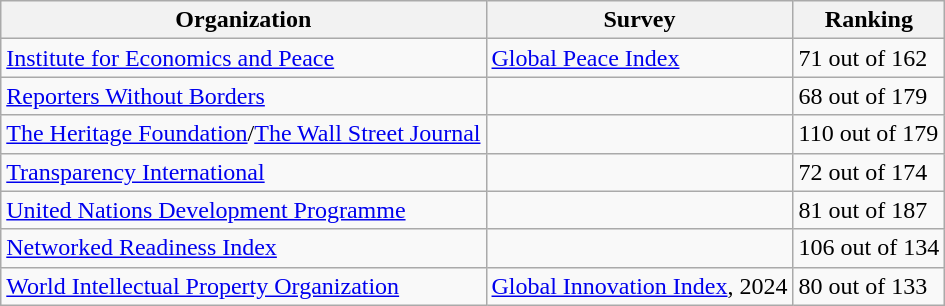<table class="wikitable">
<tr>
<th>Organization</th>
<th>Survey</th>
<th>Ranking</th>
</tr>
<tr>
<td><a href='#'>Institute for Economics and Peace</a></td>
<td><a href='#'>Global Peace Index</a></td>
<td>71 out of 162</td>
</tr>
<tr>
<td><a href='#'>Reporters Without Borders</a></td>
<td></td>
<td>68 out of 179</td>
</tr>
<tr>
<td><a href='#'>The Heritage Foundation</a>/<a href='#'>The Wall Street Journal</a></td>
<td></td>
<td>110 out of 179</td>
</tr>
<tr>
<td><a href='#'>Transparency International</a></td>
<td> </td>
<td>72 out of 174</td>
</tr>
<tr>
<td><a href='#'>United Nations Development Programme</a></td>
<td></td>
<td>81 out of 187</td>
</tr>
<tr>
<td><a href='#'>Networked Readiness Index</a></td>
<td></td>
<td>106 out of 134</td>
</tr>
<tr>
<td><a href='#'>World Intellectual Property Organization</a></td>
<td><a href='#'>Global Innovation Index</a>, 2024</td>
<td>80 out of 133</td>
</tr>
</table>
